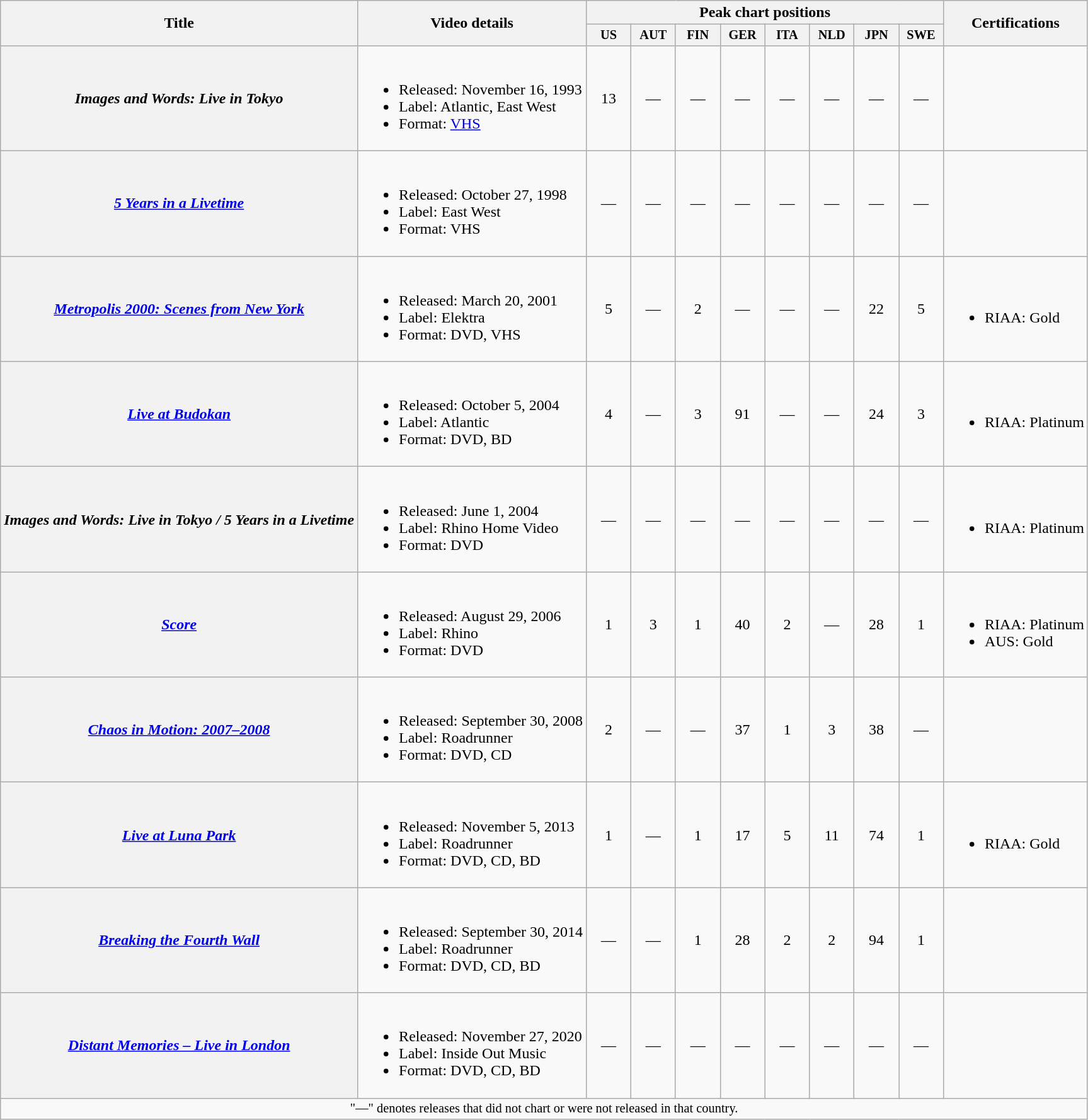<table class="wikitable plainrowheaders" border="1">
<tr>
<th scope="col" rowspan="2">Title</th>
<th scope="col" rowspan="2">Video details</th>
<th scope="col" colspan="8">Peak chart positions</th>
<th scope="col" rowspan="2">Certifications</th>
</tr>
<tr>
<th scope="col" style="width:3em;font-size:85%;">US<br></th>
<th scope="col" style="width:3em;font-size:85%;">AUT<br></th>
<th scope="col" style="width:3em;font-size:85%;">FIN<br></th>
<th scope="col" style="width:3em;font-size:85%;">GER<br></th>
<th scope="col" style="width:3em;font-size:85%;">ITA<br></th>
<th style="width:3em;font-size:85%;">NLD<br></th>
<th scope="col" style="width:3em;font-size:85%;">JPN<br></th>
<th scope="col" style="width:3em;font-size:85%;">SWE<br></th>
</tr>
<tr>
<th scope="row"><em>Images and Words: Live in Tokyo</em></th>
<td><br><ul><li>Released: November 16, 1993</li><li>Label: Atlantic, East West</li><li>Format: <a href='#'>VHS</a></li></ul></td>
<td align="center">13</td>
<td align="center">—</td>
<td align="center">—</td>
<td align="center">—</td>
<td align="center">—</td>
<td align="center">—</td>
<td align="center">—</td>
<td align="center">—</td>
<td></td>
</tr>
<tr>
<th scope="row"><em><a href='#'>5 Years in a Livetime</a></em></th>
<td><br><ul><li>Released: October 27, 1998</li><li>Label: East West</li><li>Format: VHS</li></ul></td>
<td align="center">—</td>
<td align="center">—</td>
<td align="center">—</td>
<td align="center">—</td>
<td align="center">—</td>
<td align="center">—</td>
<td align="center">—</td>
<td align="center">—</td>
<td></td>
</tr>
<tr>
<th scope="row"><em><a href='#'>Metropolis 2000: Scenes from New York</a></em></th>
<td><br><ul><li>Released: March 20, 2001</li><li>Label: Elektra</li><li>Format: DVD, VHS</li></ul></td>
<td align="center">5</td>
<td align="center">—</td>
<td align="center">2</td>
<td align="center">—</td>
<td align="center">—</td>
<td align="center">—</td>
<td align="center">22</td>
<td align="center">5</td>
<td><br><ul><li>RIAA: Gold</li></ul></td>
</tr>
<tr>
<th scope="row"><em><a href='#'>Live at Budokan</a></em></th>
<td><br><ul><li>Released: October 5, 2004</li><li>Label: Atlantic</li><li>Format: DVD, BD</li></ul></td>
<td align="center">4</td>
<td align="center">—</td>
<td align="center">3</td>
<td align="center">91</td>
<td align="center">—</td>
<td align="center">—</td>
<td align="center">24</td>
<td align="center">3</td>
<td><br><ul><li>RIAA: Platinum</li></ul></td>
</tr>
<tr>
<th scope="row"><em>Images and Words: Live in Tokyo / 5 Years in a Livetime</em></th>
<td><br><ul><li>Released: June 1, 2004</li><li>Label: Rhino Home Video</li><li>Format: DVD</li></ul></td>
<td align="center">—</td>
<td align="center">—</td>
<td align="center">—</td>
<td align="center">—</td>
<td align="center">—</td>
<td align="center">—</td>
<td align="center">—</td>
<td align="center">—</td>
<td><br><ul><li>RIAA: Platinum</li></ul></td>
</tr>
<tr>
<th scope="row"><em><a href='#'>Score</a></em></th>
<td><br><ul><li>Released: August 29, 2006</li><li>Label: Rhino</li><li>Format: DVD</li></ul></td>
<td align="center">1</td>
<td align="center">3</td>
<td align="center">1</td>
<td align="center">40</td>
<td align="center">2</td>
<td align="center">—</td>
<td align="center">28</td>
<td align="center">1</td>
<td><br><ul><li>RIAA: Platinum</li><li>AUS: Gold</li></ul></td>
</tr>
<tr>
<th scope="row"><em><a href='#'>Chaos in Motion: 2007–2008</a></em></th>
<td><br><ul><li>Released: September 30, 2008</li><li>Label: Roadrunner</li><li>Format: DVD, CD</li></ul></td>
<td align="center">2</td>
<td align="center">—</td>
<td align="center">—</td>
<td align="center">37</td>
<td align="center">1</td>
<td align="center">3</td>
<td align="center">38</td>
<td align="center">—</td>
<td></td>
</tr>
<tr>
<th scope="row"><em><a href='#'>Live at Luna Park</a></em></th>
<td><br><ul><li>Released: November 5, 2013</li><li>Label: Roadrunner</li><li>Format: DVD, CD, BD</li></ul></td>
<td align="center">1</td>
<td align="center">—</td>
<td align="center">1</td>
<td align="center">17</td>
<td align="center">5</td>
<td align="center">11</td>
<td align="center">74</td>
<td align="center">1</td>
<td><br><ul><li>RIAA: Gold</li></ul></td>
</tr>
<tr>
<th scope="row"><em><a href='#'>Breaking the Fourth Wall</a></em></th>
<td><br><ul><li>Released: September 30, 2014</li><li>Label: Roadrunner</li><li>Format: DVD, CD, BD</li></ul></td>
<td align="center">—</td>
<td align="center">—</td>
<td align="center">1</td>
<td align="center">28</td>
<td align="center">2</td>
<td align="center">2</td>
<td align="center">94</td>
<td align="center">1</td>
<td></td>
</tr>
<tr>
<th scope="row"><em><a href='#'>Distant Memories – Live in London</a></em></th>
<td><br><ul><li>Released: November 27, 2020</li><li>Label: Inside Out Music</li><li>Format: DVD, CD, BD</li></ul></td>
<td align="center">—</td>
<td align="center">—</td>
<td align="center">—</td>
<td align="center">—</td>
<td align="center">—</td>
<td align="center">—</td>
<td align="center">—</td>
<td align="center">—</td>
<td></td>
</tr>
<tr>
<td align="center" colspan="11" style="font-size: 85%">"—" denotes releases that did not chart or were not released in that country.</td>
</tr>
</table>
